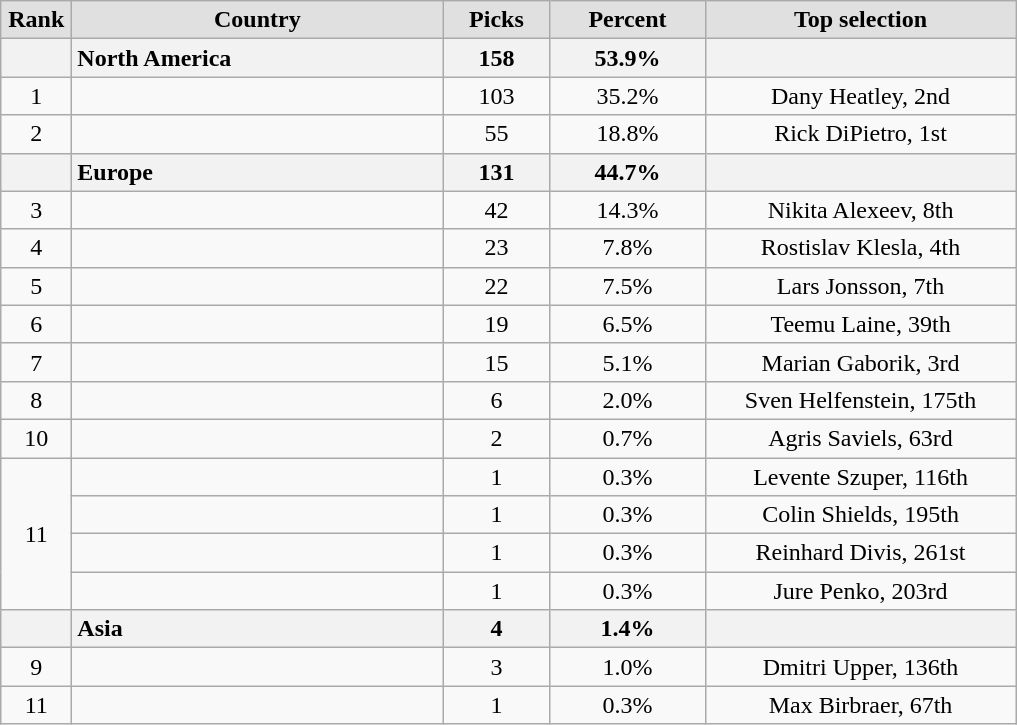<table class="wikitable" style="text-align: center">
<tr>
<th style="background:#e0e0e0; width:2.5em;">Rank</th>
<th style="background:#e0e0e0; width:15em;">Country</th>
<th style="background:#e0e0e0; width:4em;">Picks</th>
<th style="background:#e0e0e0; width:6em;">Percent</th>
<th style="background:#e0e0e0; width:12.5em;">Top selection</th>
</tr>
<tr>
<th></th>
<th style="text-align:left;">North America</th>
<th>158</th>
<th>53.9%</th>
<th></th>
</tr>
<tr>
<td>1</td>
<td style="text-align:left;"></td>
<td>103</td>
<td>35.2%</td>
<td>Dany Heatley, 2nd</td>
</tr>
<tr>
<td>2</td>
<td style="text-align:left;"></td>
<td>55</td>
<td>18.8%</td>
<td>Rick DiPietro, 1st</td>
</tr>
<tr>
<th></th>
<th style="text-align:left;">Europe</th>
<th>131</th>
<th>44.7%</th>
<th></th>
</tr>
<tr>
<td>3</td>
<td style="text-align:left;"></td>
<td>42</td>
<td>14.3%</td>
<td>Nikita Alexeev, 8th</td>
</tr>
<tr>
<td>4</td>
<td style="text-align:left;"></td>
<td>23</td>
<td>7.8%</td>
<td>Rostislav Klesla, 4th</td>
</tr>
<tr>
<td>5</td>
<td style="text-align:left;"></td>
<td>22</td>
<td>7.5%</td>
<td>Lars Jonsson, 7th</td>
</tr>
<tr>
<td>6</td>
<td style="text-align:left;"></td>
<td>19</td>
<td>6.5%</td>
<td>Teemu Laine, 39th</td>
</tr>
<tr>
<td>7</td>
<td style="text-align:left;"></td>
<td>15</td>
<td>5.1%</td>
<td>Marian Gaborik, 3rd</td>
</tr>
<tr>
<td>8</td>
<td style="text-align:left;"></td>
<td>6</td>
<td>2.0%</td>
<td>Sven Helfenstein, 175th</td>
</tr>
<tr>
<td>10</td>
<td style="text-align:left;"></td>
<td>2</td>
<td>0.7%</td>
<td>Agris Saviels, 63rd</td>
</tr>
<tr>
<td rowspan="4">11</td>
<td style="text-align:left;"></td>
<td>1</td>
<td>0.3%</td>
<td>Levente Szuper, 116th</td>
</tr>
<tr>
<td style="text-align:left;"></td>
<td>1</td>
<td>0.3%</td>
<td>Colin Shields, 195th</td>
</tr>
<tr>
<td style="text-align:left;"></td>
<td>1</td>
<td>0.3%</td>
<td>Reinhard Divis, 261st</td>
</tr>
<tr>
<td style="text-align:left;"></td>
<td>1</td>
<td>0.3%</td>
<td>Jure Penko, 203rd</td>
</tr>
<tr>
<th></th>
<th style="text-align:left;">Asia</th>
<th>4</th>
<th>1.4%</th>
<th></th>
</tr>
<tr>
<td>9</td>
<td style="text-align:left;"></td>
<td>3</td>
<td>1.0%</td>
<td>Dmitri Upper, 136th</td>
</tr>
<tr>
<td>11</td>
<td style="text-align:left;"></td>
<td>1</td>
<td>0.3%</td>
<td>Max Birbraer, 67th</td>
</tr>
</table>
